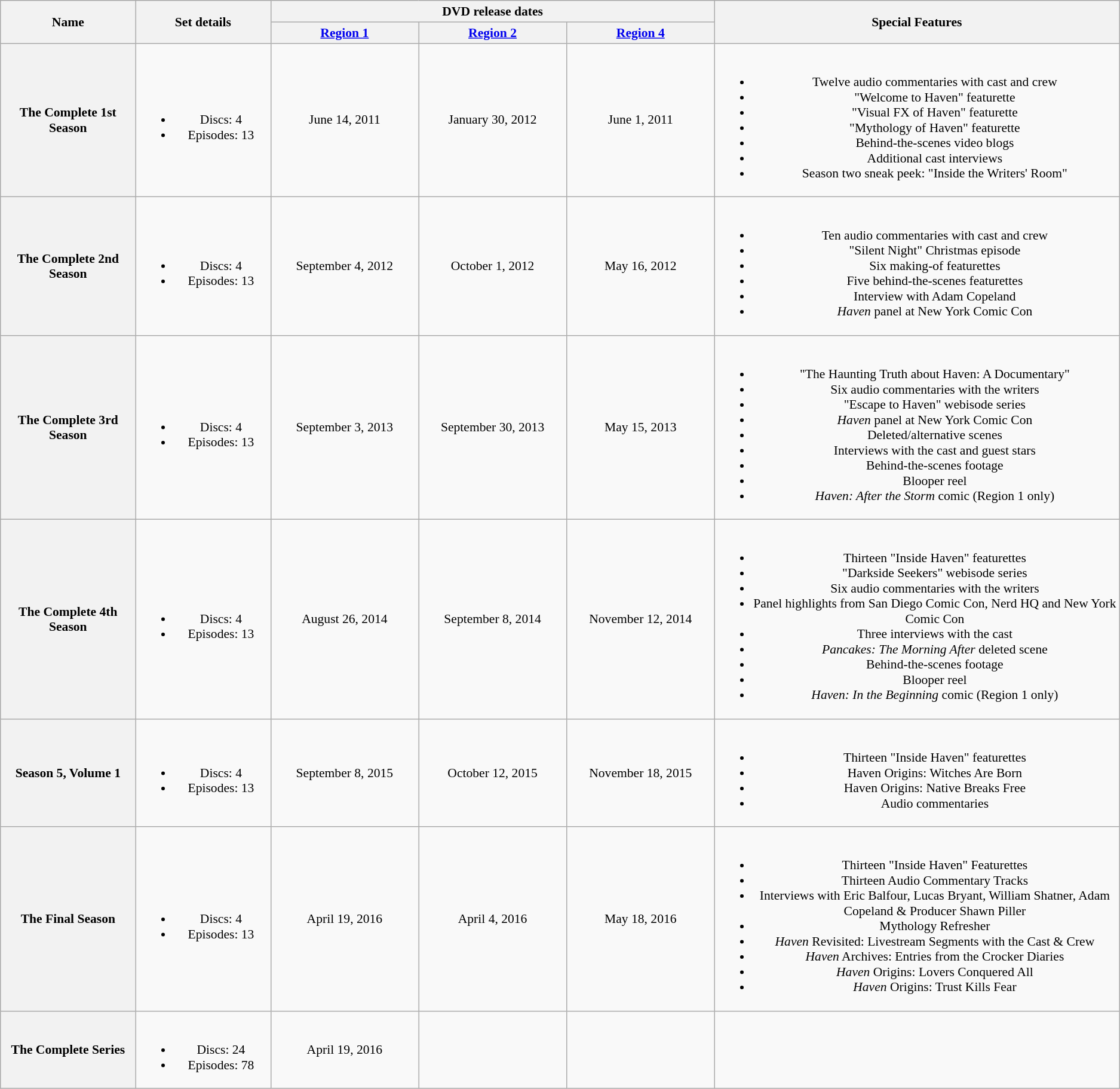<table class="wikitable plainrowheaders" style="font-size:90%; text-align: center">
<tr>
<th scope="col" rowspan="2" style="width: 10em;">Name</th>
<th scope="col" rowspan="2" style="width: 10em;">Set details</th>
<th scope="col" colspan="3">DVD release dates</th>
<th scope="col" rowspan="2">Special Features</th>
</tr>
<tr>
<th scope="col" style="width: 11em; font-size: 100%;"><a href='#'>Region 1</a></th>
<th scope="col" style="width: 11em; font-size: 100%;"><a href='#'>Region 2</a></th>
<th scope="col" style="width: 11em; font-size: 100%;"><a href='#'>Region 4</a></th>
</tr>
<tr>
<th scope="row" style="text-align:center;">The Complete 1st Season</th>
<td><br><ul><li>Discs: 4</li><li>Episodes: 13</li></ul></td>
<td>June 14, 2011</td>
<td>January 30, 2012</td>
<td>June 1, 2011</td>
<td><br><ul><li>Twelve audio commentaries with cast and crew</li><li>"Welcome to Haven" featurette</li><li>"Visual FX of Haven" featurette</li><li>"Mythology of Haven" featurette</li><li>Behind-the-scenes video blogs</li><li>Additional cast interviews</li><li>Season two sneak peek: "Inside the Writers' Room"</li></ul></td>
</tr>
<tr>
<th scope="row" style="text-align:center;">The Complete 2nd Season</th>
<td><br><ul><li>Discs: 4</li><li>Episodes: 13</li></ul></td>
<td>September 4, 2012</td>
<td>October 1, 2012<br></td>
<td>May 16, 2012</td>
<td><br><ul><li>Ten audio commentaries with cast and crew</li><li>"Silent Night" Christmas episode</li><li>Six making-of featurettes</li><li>Five behind-the-scenes featurettes</li><li>Interview with Adam Copeland</li><li><em>Haven</em> panel at New York Comic Con</li></ul></td>
</tr>
<tr>
<th scope="row" style="text-align:center;">The Complete 3rd Season</th>
<td><br><ul><li>Discs: 4</li><li>Episodes: 13</li></ul></td>
<td>September 3, 2013</td>
<td>September 30, 2013</td>
<td>May 15, 2013</td>
<td><br><ul><li>"The Haunting Truth about Haven: A Documentary"</li><li>Six audio commentaries with the writers</li><li>"Escape to Haven" webisode series</li><li><em>Haven</em> panel at New York Comic Con</li><li>Deleted/alternative scenes</li><li>Interviews with the cast and guest stars</li><li>Behind-the-scenes footage</li><li>Blooper reel</li><li><em>Haven: After the Storm</em> comic (Region 1 only)</li></ul></td>
</tr>
<tr>
<th scope="row" style="text-align:center;">The Complete 4th Season</th>
<td><br><ul><li>Discs: 4</li><li>Episodes: 13</li></ul></td>
<td>August 26, 2014</td>
<td>September 8, 2014</td>
<td>November 12, 2014</td>
<td><br><ul><li>Thirteen "Inside Haven" featurettes</li><li>"Darkside Seekers" webisode series</li><li>Six audio commentaries with the writers</li><li>Panel highlights from San Diego Comic Con, Nerd HQ and New York Comic Con</li><li>Three interviews with the cast</li><li><em>Pancakes: The Morning After</em> deleted scene</li><li>Behind-the-scenes footage</li><li>Blooper reel</li><li><em>Haven: In the Beginning</em> comic (Region 1 only)</li></ul></td>
</tr>
<tr>
<th scope="row" style="text-align:center;">Season 5, Volume 1</th>
<td><br><ul><li>Discs: 4</li><li>Episodes: 13</li></ul></td>
<td>September 8, 2015</td>
<td>October 12, 2015</td>
<td>November 18, 2015</td>
<td><br><ul><li>Thirteen "Inside Haven" featurettes</li><li>Haven Origins: Witches Are Born</li><li>Haven Origins: Native Breaks Free</li><li>Audio commentaries</li></ul></td>
</tr>
<tr>
<th scope="row" style="text-align:center;">The Final Season</th>
<td><br><ul><li>Discs: 4</li><li>Episodes: 13</li></ul></td>
<td>April 19, 2016</td>
<td>April 4, 2016</td>
<td>May 18, 2016</td>
<td><br><ul><li>Thirteen "Inside Haven" Featurettes</li><li>Thirteen Audio Commentary Tracks</li><li>Interviews with Eric Balfour, Lucas Bryant, William Shatner, Adam Copeland & Producer Shawn Piller</li><li>Mythology Refresher</li><li><em>Haven</em> Revisited: Livestream Segments with the Cast & Crew</li><li><em>Haven</em> Archives: Entries from the Crocker Diaries</li><li><em>Haven</em> Origins: Lovers Conquered All</li><li><em>Haven</em> Origins: Trust Kills Fear</li></ul></td>
</tr>
<tr>
<th scope="row" style="text-align:center;">The Complete Series</th>
<td><br><ul><li>Discs: 24</li><li>Episodes: 78</li></ul></td>
<td>April 19, 2016</td>
<td></td>
<td></td>
<td></td>
</tr>
</table>
